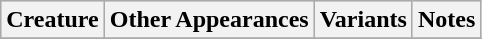<table class="wikitable">
<tr bgcolor="#CCCCCC">
<th>Creature</th>
<th>Other Appearances</th>
<th>Variants</th>
<th>Notes</th>
</tr>
<tr>
</tr>
</table>
